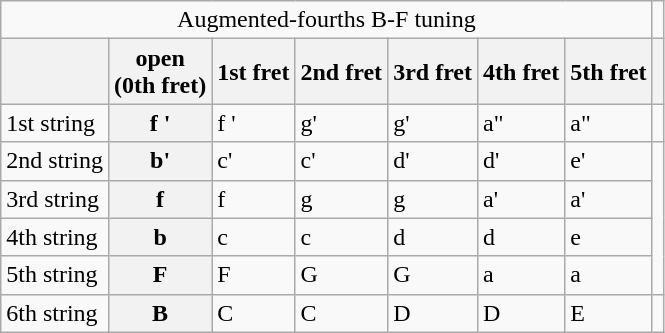<table class="wikitable">
<tr>
<td align="center" colspan="7">Augmented-fourths B-F tuning</td>
</tr>
<tr>
<th></th>
<th>open<br>(0th fret)</th>
<th>1st fret</th>
<th>2nd fret</th>
<th>3rd fret</th>
<th>4th fret</th>
<th>5th fret</th>
<th></th>
</tr>
<tr>
<td>1st string</td>
<th>f '</th>
<td>f '</td>
<td>g'</td>
<td>g'</td>
<td>a"</td>
<td>a"</td>
<td></td>
</tr>
<tr>
<td>2nd string</td>
<th>b'</th>
<td>c'</td>
<td>c'</td>
<td>d'</td>
<td>d'</td>
<td>e'</td>
</tr>
<tr>
<td>3rd string</td>
<th>f</th>
<td>f</td>
<td>g</td>
<td>g</td>
<td>a'</td>
<td>a'</td>
</tr>
<tr>
<td>4th string</td>
<th>b</th>
<td>c</td>
<td>c</td>
<td>d</td>
<td>d</td>
<td>e</td>
</tr>
<tr>
<td>5th string</td>
<th>F</th>
<td>F</td>
<td>G</td>
<td>G</td>
<td>a</td>
<td>a</td>
</tr>
<tr>
<td>6th string</td>
<th>B</th>
<td>C</td>
<td>C</td>
<td>D</td>
<td>D</td>
<td>E</td>
<td></td>
</tr>
</table>
